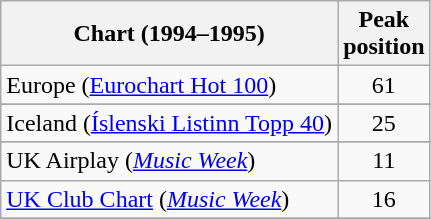<table class="wikitable sortable">
<tr>
<th>Chart (1994–1995)</th>
<th>Peak<br>position</th>
</tr>
<tr>
<td>Europe (<a href='#'>Eurochart Hot 100</a>)</td>
<td align="center">61</td>
</tr>
<tr>
</tr>
<tr>
<td>Iceland (<a href='#'>Íslenski Listinn Topp 40</a>)</td>
<td align="center">25</td>
</tr>
<tr>
</tr>
<tr>
</tr>
<tr>
</tr>
<tr>
</tr>
<tr>
<td>UK Airplay (<em><a href='#'>Music Week</a></em>)</td>
<td align="center">11</td>
</tr>
<tr>
<td><a href='#'>UK Club Chart</a> (<em><a href='#'>Music Week</a></em>)</td>
<td align="center">16</td>
</tr>
<tr>
</tr>
</table>
